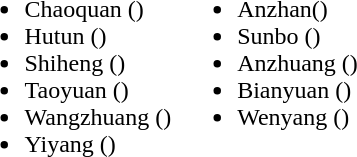<table>
<tr>
<td valign="top"><br><ul><li>Chaoquan ()</li><li>Hutun ()</li><li>Shiheng ()</li><li>Taoyuan ()</li><li>Wangzhuang ()</li><li>Yiyang ()</li></ul></td>
<td valign="top"><br><ul><li>Anzhan()</li><li>Sunbo ()</li><li>Anzhuang ()</li><li>Bianyuan ()</li><li>Wenyang ()</li></ul></td>
</tr>
</table>
